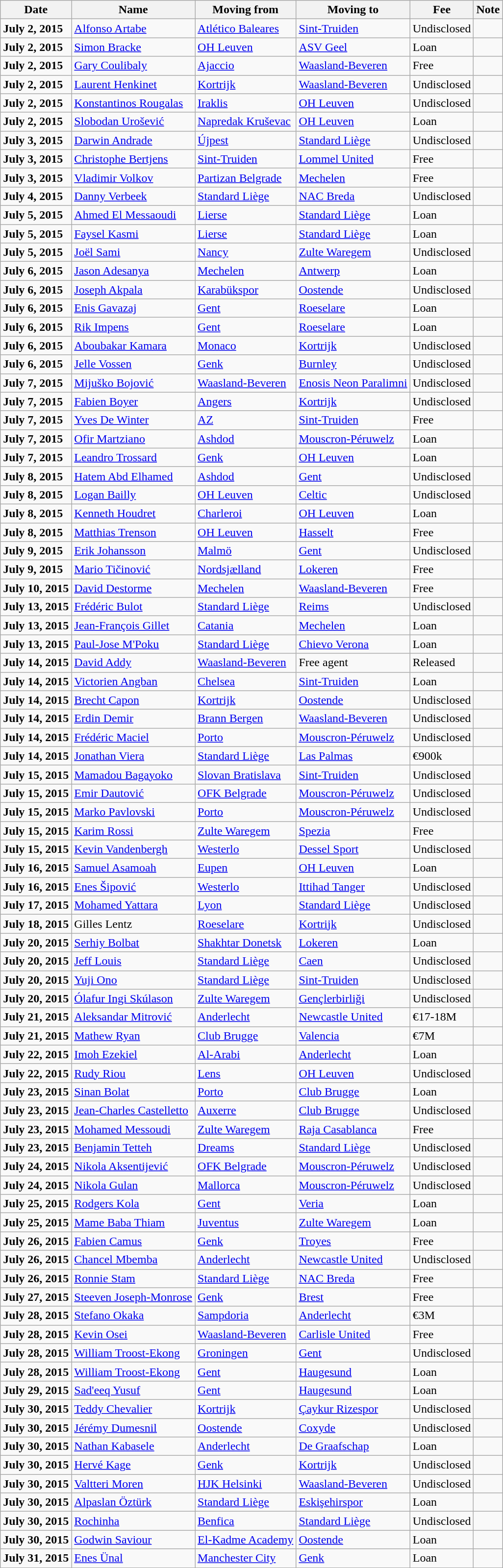<table class="wikitable sortable">
<tr>
<th>Date</th>
<th>Name</th>
<th>Moving from</th>
<th>Moving to</th>
<th>Fee</th>
<th>Note</th>
</tr>
<tr>
<td><strong>July 2, 2015</strong></td>
<td> <a href='#'>Alfonso Artabe</a></td>
<td> <a href='#'>Atlético Baleares</a></td>
<td> <a href='#'>Sint-Truiden</a></td>
<td>Undisclosed </td>
<td></td>
</tr>
<tr>
<td><strong>July 2, 2015</strong></td>
<td> <a href='#'>Simon Bracke</a></td>
<td> <a href='#'>OH Leuven</a></td>
<td> <a href='#'>ASV Geel</a></td>
<td>Loan </td>
<td></td>
</tr>
<tr>
<td><strong>July 2, 2015</strong></td>
<td> <a href='#'>Gary Coulibaly</a></td>
<td> <a href='#'>Ajaccio</a></td>
<td> <a href='#'>Waasland-Beveren</a></td>
<td>Free </td>
<td></td>
</tr>
<tr>
<td><strong>July 2, 2015</strong></td>
<td> <a href='#'>Laurent Henkinet</a></td>
<td> <a href='#'>Kortrijk</a></td>
<td> <a href='#'>Waasland-Beveren</a></td>
<td>Undisclosed </td>
<td></td>
</tr>
<tr>
<td><strong>July 2, 2015</strong></td>
<td> <a href='#'>Konstantinos Rougalas</a></td>
<td> <a href='#'>Iraklis</a></td>
<td> <a href='#'>OH Leuven</a></td>
<td>Undisclosed </td>
<td></td>
</tr>
<tr>
<td><strong>July 2, 2015</strong></td>
<td> <a href='#'>Slobodan Urošević</a></td>
<td> <a href='#'>Napredak Kruševac</a></td>
<td> <a href='#'>OH Leuven</a></td>
<td>Loan </td>
<td></td>
</tr>
<tr>
<td><strong>July 3, 2015</strong></td>
<td> <a href='#'>Darwin Andrade</a></td>
<td> <a href='#'>Újpest</a></td>
<td> <a href='#'>Standard Liège</a></td>
<td>Undisclosed </td>
<td align=center></td>
</tr>
<tr>
<td><strong>July 3, 2015</strong></td>
<td> <a href='#'>Christophe Bertjens</a></td>
<td> <a href='#'>Sint-Truiden</a></td>
<td> <a href='#'>Lommel United</a></td>
<td>Free </td>
<td align=center></td>
</tr>
<tr>
<td><strong>July 3, 2015</strong></td>
<td> <a href='#'>Vladimir Volkov</a></td>
<td> <a href='#'>Partizan Belgrade</a></td>
<td> <a href='#'>Mechelen</a></td>
<td>Free </td>
<td></td>
</tr>
<tr>
<td><strong>July 4, 2015</strong></td>
<td> <a href='#'>Danny Verbeek</a></td>
<td> <a href='#'>Standard Liège</a></td>
<td> <a href='#'>NAC Breda</a></td>
<td>Undisclosed </td>
<td align=center></td>
</tr>
<tr>
<td><strong>July 5, 2015</strong></td>
<td> <a href='#'>Ahmed El Messaoudi</a></td>
<td> <a href='#'>Lierse</a></td>
<td> <a href='#'>Standard Liège</a></td>
<td>Loan </td>
<td></td>
</tr>
<tr>
<td><strong>July 5, 2015</strong></td>
<td> <a href='#'>Faysel Kasmi</a></td>
<td> <a href='#'>Lierse</a></td>
<td> <a href='#'>Standard Liège</a></td>
<td>Loan </td>
<td></td>
</tr>
<tr>
<td><strong>July 5, 2015</strong></td>
<td> <a href='#'>Joël Sami</a></td>
<td> <a href='#'>Nancy</a></td>
<td> <a href='#'>Zulte Waregem</a></td>
<td>Undisclosed </td>
<td></td>
</tr>
<tr>
<td><strong>July 6, 2015</strong></td>
<td> <a href='#'>Jason Adesanya</a></td>
<td> <a href='#'>Mechelen</a></td>
<td> <a href='#'>Antwerp</a></td>
<td>Loan </td>
<td align=center></td>
</tr>
<tr>
<td><strong>July 6, 2015</strong></td>
<td> <a href='#'>Joseph Akpala</a></td>
<td> <a href='#'>Karabükspor</a></td>
<td> <a href='#'>Oostende</a></td>
<td>Undisclosed </td>
<td></td>
</tr>
<tr>
<td><strong>July 6, 2015</strong></td>
<td> <a href='#'>Enis Gavazaj</a></td>
<td> <a href='#'>Gent</a></td>
<td> <a href='#'>Roeselare</a></td>
<td>Loan </td>
<td></td>
</tr>
<tr>
<td><strong>July 6, 2015</strong></td>
<td> <a href='#'>Rik Impens</a></td>
<td> <a href='#'>Gent</a></td>
<td> <a href='#'>Roeselare</a></td>
<td>Loan </td>
<td></td>
</tr>
<tr>
<td><strong>July 6, 2015</strong></td>
<td> <a href='#'>Aboubakar Kamara</a></td>
<td> <a href='#'>Monaco</a></td>
<td> <a href='#'>Kortrijk</a></td>
<td>Undisclosed </td>
<td></td>
</tr>
<tr>
<td><strong>July 6, 2015</strong></td>
<td> <a href='#'>Jelle Vossen</a></td>
<td> <a href='#'>Genk</a></td>
<td> <a href='#'>Burnley</a></td>
<td>Undisclosed </td>
<td align=center></td>
</tr>
<tr>
<td><strong>July 7, 2015</strong></td>
<td> <a href='#'>Mijuško Bojović</a></td>
<td> <a href='#'>Waasland-Beveren</a></td>
<td> <a href='#'>Enosis Neon Paralimni</a></td>
<td>Undisclosed </td>
<td></td>
</tr>
<tr>
<td><strong>July 7, 2015</strong></td>
<td> <a href='#'>Fabien Boyer</a></td>
<td> <a href='#'>Angers</a></td>
<td> <a href='#'>Kortrijk</a></td>
<td>Undisclosed </td>
<td></td>
</tr>
<tr>
<td><strong>July 7, 2015</strong></td>
<td> <a href='#'>Yves De Winter</a></td>
<td> <a href='#'>AZ</a></td>
<td> <a href='#'>Sint-Truiden</a></td>
<td>Free </td>
<td></td>
</tr>
<tr>
<td><strong>July 7, 2015</strong></td>
<td> <a href='#'>Ofir Martziano</a></td>
<td> <a href='#'>Ashdod</a></td>
<td> <a href='#'>Mouscron-Péruwelz</a></td>
<td>Loan </td>
<td></td>
</tr>
<tr>
<td><strong>July 7, 2015</strong></td>
<td> <a href='#'>Leandro Trossard</a></td>
<td> <a href='#'>Genk</a></td>
<td> <a href='#'>OH Leuven</a></td>
<td>Loan </td>
<td align=center></td>
</tr>
<tr>
<td><strong>July 8, 2015</strong></td>
<td> <a href='#'>Hatem Abd Elhamed</a></td>
<td> <a href='#'>Ashdod</a></td>
<td> <a href='#'>Gent</a></td>
<td>Undisclosed </td>
<td align=center></td>
</tr>
<tr>
<td><strong>July 8, 2015</strong></td>
<td> <a href='#'>Logan Bailly</a></td>
<td> <a href='#'>OH Leuven</a></td>
<td> <a href='#'>Celtic</a></td>
<td>Undisclosed </td>
<td></td>
</tr>
<tr>
<td><strong>July 8, 2015</strong></td>
<td> <a href='#'>Kenneth Houdret</a></td>
<td> <a href='#'>Charleroi</a></td>
<td> <a href='#'>OH Leuven</a></td>
<td>Loan </td>
<td></td>
</tr>
<tr>
<td><strong>July 8, 2015</strong></td>
<td> <a href='#'>Matthias Trenson</a></td>
<td> <a href='#'>OH Leuven</a></td>
<td> <a href='#'>Hasselt</a></td>
<td>Free </td>
<td></td>
</tr>
<tr>
<td><strong>July 9, 2015</strong></td>
<td> <a href='#'>Erik Johansson</a></td>
<td> <a href='#'>Malmö</a></td>
<td> <a href='#'>Gent</a></td>
<td>Undisclosed </td>
<td></td>
</tr>
<tr>
<td><strong>July 9, 2015</strong></td>
<td> <a href='#'>Mario Tičinović</a></td>
<td> <a href='#'>Nordsjælland</a></td>
<td> <a href='#'>Lokeren</a></td>
<td>Free </td>
<td></td>
</tr>
<tr>
<td><strong>July 10, 2015</strong></td>
<td> <a href='#'>David Destorme</a></td>
<td> <a href='#'>Mechelen</a></td>
<td> <a href='#'>Waasland-Beveren</a></td>
<td>Free </td>
<td align=center></td>
</tr>
<tr>
<td><strong>July 13, 2015</strong></td>
<td> <a href='#'>Frédéric Bulot</a></td>
<td> <a href='#'>Standard Liège</a></td>
<td> <a href='#'>Reims</a></td>
<td>Undisclosed </td>
<td align=center></td>
</tr>
<tr>
<td><strong>July 13, 2015</strong></td>
<td> <a href='#'>Jean-François Gillet</a></td>
<td> <a href='#'>Catania</a></td>
<td> <a href='#'>Mechelen</a></td>
<td>Loan </td>
<td></td>
</tr>
<tr>
<td><strong>July 13, 2015</strong></td>
<td> <a href='#'>Paul-Jose M'Poku</a></td>
<td> <a href='#'>Standard Liège</a></td>
<td> <a href='#'>Chievo Verona</a></td>
<td>Loan </td>
<td align=center></td>
</tr>
<tr>
<td><strong>July 14, 2015</strong></td>
<td> <a href='#'>David Addy</a></td>
<td> <a href='#'>Waasland-Beveren</a></td>
<td>Free agent</td>
<td>Released </td>
<td></td>
</tr>
<tr>
<td><strong>July 14, 2015</strong></td>
<td> <a href='#'>Victorien Angban</a></td>
<td> <a href='#'>Chelsea</a></td>
<td> <a href='#'>Sint-Truiden</a></td>
<td>Loan </td>
<td></td>
</tr>
<tr>
<td><strong>July 14, 2015</strong></td>
<td> <a href='#'>Brecht Capon</a></td>
<td> <a href='#'>Kortrijk</a></td>
<td> <a href='#'>Oostende</a></td>
<td>Undisclosed </td>
<td></td>
</tr>
<tr>
<td><strong>July 14, 2015</strong></td>
<td> <a href='#'>Erdin Demir</a></td>
<td> <a href='#'>Brann Bergen</a></td>
<td> <a href='#'>Waasland-Beveren</a></td>
<td>Undisclosed </td>
<td></td>
</tr>
<tr>
<td><strong>July 14, 2015</strong></td>
<td> <a href='#'>Frédéric Maciel</a></td>
<td> <a href='#'>Porto</a></td>
<td> <a href='#'>Mouscron-Péruwelz</a></td>
<td>Undisclosed </td>
<td></td>
</tr>
<tr>
<td><strong>July 14, 2015</strong></td>
<td> <a href='#'>Jonathan Viera</a></td>
<td> <a href='#'>Standard Liège</a></td>
<td> <a href='#'>Las Palmas</a></td>
<td>€900k </td>
<td align=center></td>
</tr>
<tr>
<td><strong>July 15, 2015</strong></td>
<td> <a href='#'>Mamadou Bagayoko</a></td>
<td> <a href='#'>Slovan Bratislava</a></td>
<td> <a href='#'>Sint-Truiden</a></td>
<td>Undisclosed </td>
<td></td>
</tr>
<tr>
<td><strong>July 15, 2015</strong></td>
<td> <a href='#'>Emir Dautović</a></td>
<td> <a href='#'>OFK Belgrade</a></td>
<td> <a href='#'>Mouscron-Péruwelz</a></td>
<td>Undisclosed </td>
<td></td>
</tr>
<tr>
<td><strong>July 15, 2015</strong></td>
<td> <a href='#'>Marko Pavlovski</a></td>
<td> <a href='#'>Porto</a></td>
<td> <a href='#'>Mouscron-Péruwelz</a></td>
<td>Undisclosed </td>
<td></td>
</tr>
<tr>
<td><strong>July 15, 2015</strong></td>
<td> <a href='#'>Karim Rossi</a></td>
<td> <a href='#'>Zulte Waregem</a></td>
<td> <a href='#'>Spezia</a></td>
<td>Free </td>
<td></td>
</tr>
<tr>
<td><strong>July 15, 2015</strong></td>
<td> <a href='#'>Kevin Vandenbergh</a></td>
<td> <a href='#'>Westerlo</a></td>
<td> <a href='#'>Dessel Sport</a></td>
<td>Undisclosed </td>
<td></td>
</tr>
<tr>
<td><strong>July 16, 2015</strong></td>
<td> <a href='#'>Samuel Asamoah</a></td>
<td> <a href='#'>Eupen</a></td>
<td> <a href='#'>OH Leuven</a></td>
<td>Loan </td>
<td></td>
</tr>
<tr>
<td><strong>July 16, 2015</strong></td>
<td> <a href='#'>Enes Šipović</a></td>
<td> <a href='#'>Westerlo</a></td>
<td> <a href='#'>Ittihad Tanger</a></td>
<td>Undisclosed </td>
<td></td>
</tr>
<tr>
<td><strong>July 17, 2015</strong></td>
<td> <a href='#'>Mohamed Yattara</a></td>
<td> <a href='#'>Lyon</a></td>
<td> <a href='#'>Standard Liège</a></td>
<td>Undisclosed </td>
<td></td>
</tr>
<tr>
<td><strong>July 18, 2015</strong></td>
<td> Gilles Lentz</td>
<td> <a href='#'>Roeselare</a></td>
<td> <a href='#'>Kortrijk</a></td>
<td>Undisclosed </td>
<td></td>
</tr>
<tr>
<td><strong>July 20, 2015</strong></td>
<td> <a href='#'>Serhiy Bolbat</a></td>
<td> <a href='#'>Shakhtar Donetsk</a></td>
<td> <a href='#'>Lokeren</a></td>
<td>Loan </td>
<td></td>
</tr>
<tr>
<td><strong>July 20, 2015</strong></td>
<td> <a href='#'>Jeff Louis</a></td>
<td> <a href='#'>Standard Liège</a></td>
<td> <a href='#'>Caen</a></td>
<td>Undisclosed </td>
<td></td>
</tr>
<tr>
<td><strong>July 20, 2015</strong></td>
<td> <a href='#'>Yuji Ono</a></td>
<td> <a href='#'>Standard Liège</a></td>
<td> <a href='#'>Sint-Truiden</a></td>
<td>Undisclosed </td>
<td></td>
</tr>
<tr>
<td><strong>July 20, 2015</strong></td>
<td> <a href='#'>Ólafur Ingi Skúlason</a></td>
<td> <a href='#'>Zulte Waregem</a></td>
<td> <a href='#'>Gençlerbirliği</a></td>
<td>Undisclosed </td>
<td></td>
</tr>
<tr>
<td><strong>July 21, 2015</strong></td>
<td> <a href='#'>Aleksandar Mitrović</a></td>
<td> <a href='#'>Anderlecht</a></td>
<td> <a href='#'>Newcastle United</a></td>
<td>€17-18M </td>
<td></td>
</tr>
<tr>
<td><strong>July 21, 2015</strong></td>
<td> <a href='#'>Mathew Ryan</a></td>
<td> <a href='#'>Club Brugge</a></td>
<td> <a href='#'>Valencia</a></td>
<td>€7M </td>
<td></td>
</tr>
<tr>
<td><strong>July 22, 2015</strong></td>
<td> <a href='#'>Imoh Ezekiel</a></td>
<td> <a href='#'>Al-Arabi</a></td>
<td> <a href='#'>Anderlecht</a></td>
<td>Loan </td>
<td></td>
</tr>
<tr>
<td><strong>July 22, 2015</strong></td>
<td> <a href='#'>Rudy Riou</a></td>
<td> <a href='#'>Lens</a></td>
<td> <a href='#'>OH Leuven</a></td>
<td>Undisclosed </td>
<td></td>
</tr>
<tr>
<td><strong>July 23, 2015</strong></td>
<td> <a href='#'>Sinan Bolat</a></td>
<td> <a href='#'>Porto</a></td>
<td> <a href='#'>Club Brugge</a></td>
<td>Loan </td>
<td></td>
</tr>
<tr>
<td><strong>July 23, 2015</strong></td>
<td> <a href='#'>Jean-Charles Castelletto</a></td>
<td> <a href='#'>Auxerre</a></td>
<td> <a href='#'>Club Brugge</a></td>
<td>Undisclosed </td>
<td></td>
</tr>
<tr>
<td><strong>July 23, 2015</strong></td>
<td> <a href='#'>Mohamed Messoudi</a></td>
<td> <a href='#'>Zulte Waregem</a></td>
<td> <a href='#'>Raja Casablanca</a></td>
<td>Free </td>
<td></td>
</tr>
<tr>
<td><strong>July 23, 2015</strong></td>
<td> <a href='#'>Benjamin Tetteh</a></td>
<td> <a href='#'>Dreams</a></td>
<td> <a href='#'>Standard Liège</a></td>
<td>Undisclosed </td>
<td></td>
</tr>
<tr>
<td><strong>July 24, 2015</strong></td>
<td> <a href='#'>Nikola Aksentijević</a></td>
<td> <a href='#'>OFK Belgrade</a></td>
<td> <a href='#'>Mouscron-Péruwelz</a></td>
<td>Undisclosed </td>
<td></td>
</tr>
<tr>
<td><strong>July 24, 2015</strong></td>
<td> <a href='#'>Nikola Gulan</a></td>
<td> <a href='#'>Mallorca</a></td>
<td> <a href='#'>Mouscron-Péruwelz</a></td>
<td>Undisclosed </td>
<td></td>
</tr>
<tr>
<td><strong>July 25, 2015</strong></td>
<td> <a href='#'>Rodgers Kola</a></td>
<td> <a href='#'>Gent</a></td>
<td> <a href='#'>Veria</a></td>
<td>Loan </td>
<td align=center></td>
</tr>
<tr>
<td><strong>July 25, 2015</strong></td>
<td> <a href='#'>Mame Baba Thiam</a></td>
<td> <a href='#'>Juventus</a></td>
<td> <a href='#'>Zulte Waregem</a></td>
<td>Loan </td>
<td></td>
</tr>
<tr>
<td><strong>July 26, 2015</strong></td>
<td> <a href='#'>Fabien Camus</a></td>
<td> <a href='#'>Genk</a></td>
<td> <a href='#'>Troyes</a></td>
<td>Free </td>
<td align=center></td>
</tr>
<tr>
<td><strong>July 26, 2015</strong></td>
<td> <a href='#'>Chancel Mbemba</a></td>
<td> <a href='#'>Anderlecht</a></td>
<td> <a href='#'>Newcastle United</a></td>
<td>Undisclosed </td>
<td></td>
</tr>
<tr>
<td><strong>July 26, 2015</strong></td>
<td> <a href='#'>Ronnie Stam</a></td>
<td> <a href='#'>Standard Liège</a></td>
<td> <a href='#'>NAC Breda</a></td>
<td>Free </td>
<td></td>
</tr>
<tr>
<td><strong>July 27, 2015</strong></td>
<td> <a href='#'>Steeven Joseph-Monrose</a></td>
<td> <a href='#'>Genk</a></td>
<td> <a href='#'>Brest</a></td>
<td>Free </td>
<td></td>
</tr>
<tr>
<td><strong>July 28, 2015</strong></td>
<td> <a href='#'>Stefano Okaka</a></td>
<td> <a href='#'>Sampdoria</a></td>
<td> <a href='#'>Anderlecht</a></td>
<td>€3M </td>
<td></td>
</tr>
<tr>
<td><strong>July 28, 2015</strong></td>
<td> <a href='#'>Kevin Osei</a></td>
<td> <a href='#'>Waasland-Beveren</a></td>
<td> <a href='#'>Carlisle United</a></td>
<td>Free </td>
<td></td>
</tr>
<tr>
<td><strong>July 28, 2015</strong></td>
<td> <a href='#'>William Troost-Ekong</a></td>
<td> <a href='#'>Groningen</a></td>
<td> <a href='#'>Gent</a></td>
<td>Undisclosed </td>
<td></td>
</tr>
<tr>
<td><strong>July 28, 2015</strong></td>
<td> <a href='#'>William Troost-Ekong</a></td>
<td> <a href='#'>Gent</a></td>
<td> <a href='#'>Haugesund</a></td>
<td>Loan </td>
<td></td>
</tr>
<tr>
<td><strong>July 29, 2015</strong></td>
<td> <a href='#'>Sad'eeq Yusuf</a></td>
<td> <a href='#'>Gent</a></td>
<td> <a href='#'>Haugesund</a></td>
<td>Loan </td>
<td></td>
</tr>
<tr>
<td><strong>July 30, 2015</strong></td>
<td> <a href='#'>Teddy Chevalier</a></td>
<td> <a href='#'>Kortrijk</a></td>
<td> <a href='#'>Çaykur Rizespor</a></td>
<td>Undisclosed </td>
<td></td>
</tr>
<tr>
<td><strong>July 30, 2015</strong></td>
<td> <a href='#'>Jérémy Dumesnil</a></td>
<td> <a href='#'>Oostende</a></td>
<td> <a href='#'>Coxyde</a></td>
<td>Undisclosed </td>
<td align=center></td>
</tr>
<tr>
<td><strong>July 30, 2015</strong></td>
<td> <a href='#'>Nathan Kabasele</a></td>
<td> <a href='#'>Anderlecht</a></td>
<td> <a href='#'>De Graafschap</a></td>
<td>Loan </td>
<td></td>
</tr>
<tr>
<td><strong>July 30, 2015</strong></td>
<td> <a href='#'>Hervé Kage</a></td>
<td> <a href='#'>Genk</a></td>
<td> <a href='#'>Kortrijk</a></td>
<td>Undisclosed </td>
<td></td>
</tr>
<tr>
<td><strong>July 30, 2015</strong></td>
<td> <a href='#'>Valtteri Moren</a></td>
<td> <a href='#'>HJK Helsinki</a></td>
<td> <a href='#'>Waasland-Beveren</a></td>
<td>Undisclosed </td>
<td></td>
</tr>
<tr>
<td><strong>July 30, 2015</strong></td>
<td> <a href='#'>Alpaslan Öztürk</a></td>
<td> <a href='#'>Standard Liège</a></td>
<td> <a href='#'>Eskişehirspor</a></td>
<td>Loan </td>
<td></td>
</tr>
<tr>
<td><strong>July 30, 2015</strong></td>
<td> <a href='#'>Rochinha</a></td>
<td> <a href='#'>Benfica</a></td>
<td> <a href='#'>Standard Liège</a></td>
<td>Undisclosed </td>
<td></td>
</tr>
<tr>
<td><strong>July 30, 2015</strong></td>
<td> <a href='#'>Godwin Saviour</a></td>
<td> <a href='#'>El-Kadme Academy</a></td>
<td> <a href='#'>Oostende</a></td>
<td>Loan </td>
<td></td>
</tr>
<tr>
<td><strong>July 31, 2015</strong></td>
<td> <a href='#'>Enes Ünal</a></td>
<td> <a href='#'>Manchester City</a></td>
<td> <a href='#'>Genk</a></td>
<td>Loan </td>
<td></td>
</tr>
</table>
